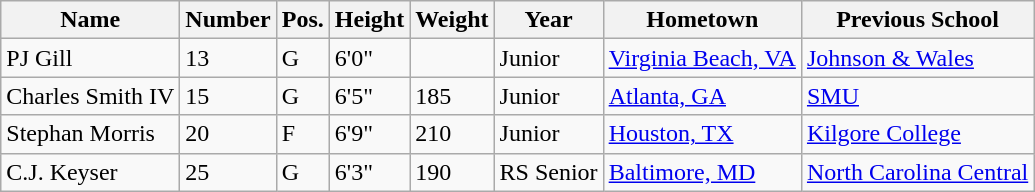<table class="wikitable sortable" border="1">
<tr>
<th>Name</th>
<th>Number</th>
<th>Pos.</th>
<th>Height</th>
<th>Weight</th>
<th>Year</th>
<th>Hometown</th>
<th ! class="unsortable">Previous School</th>
</tr>
<tr>
<td>PJ Gill</td>
<td>13</td>
<td>G</td>
<td>6'0"</td>
<td></td>
<td>Junior</td>
<td><a href='#'>Virginia Beach, VA</a></td>
<td><a href='#'>Johnson & Wales</a></td>
</tr>
<tr>
<td>Charles Smith IV</td>
<td>15</td>
<td>G</td>
<td>6'5"</td>
<td>185</td>
<td>Junior</td>
<td><a href='#'>Atlanta, GA</a></td>
<td><a href='#'>SMU</a></td>
</tr>
<tr>
<td>Stephan Morris</td>
<td>20</td>
<td>F</td>
<td>6'9"</td>
<td>210</td>
<td>Junior</td>
<td><a href='#'>Houston, TX</a></td>
<td><a href='#'>Kilgore College</a></td>
</tr>
<tr>
<td>C.J. Keyser</td>
<td>25</td>
<td>G</td>
<td>6'3"</td>
<td>190</td>
<td>RS Senior</td>
<td><a href='#'>Baltimore, MD</a></td>
<td><a href='#'>North Carolina Central</a></td>
</tr>
</table>
